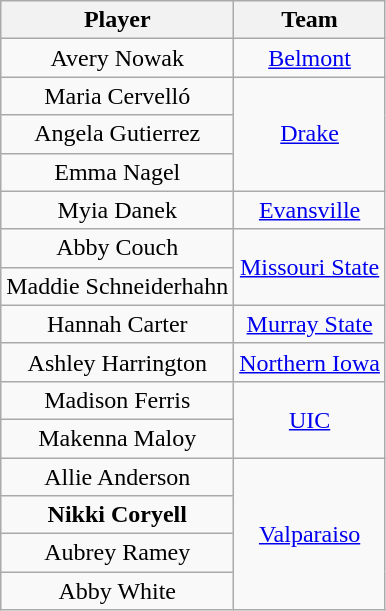<table class="wikitable" style="text-align: center;">
<tr>
<th>Player</th>
<th>Team</th>
</tr>
<tr>
<td>Avery Nowak</td>
<td><a href='#'>Belmont</a></td>
</tr>
<tr>
<td>Maria Cervelló</td>
<td rowspan=3><a href='#'>Drake</a></td>
</tr>
<tr>
<td>Angela Gutierrez</td>
</tr>
<tr>
<td>Emma Nagel</td>
</tr>
<tr>
<td>Myia Danek</td>
<td><a href='#'>Evansville</a></td>
</tr>
<tr>
<td>Abby Couch</td>
<td rowspan=2><a href='#'>Missouri State</a></td>
</tr>
<tr>
<td>Maddie Schneiderhahn</td>
</tr>
<tr>
<td>Hannah Carter</td>
<td><a href='#'>Murray State</a></td>
</tr>
<tr>
<td>Ashley Harrington</td>
<td><a href='#'>Northern Iowa</a></td>
</tr>
<tr>
<td>Madison Ferris</td>
<td rowspan=2><a href='#'>UIC</a></td>
</tr>
<tr>
<td>Makenna Maloy</td>
</tr>
<tr>
<td>Allie Anderson</td>
<td rowspan=4><a href='#'>Valparaiso</a></td>
</tr>
<tr>
<td><strong>Nikki Coryell</strong></td>
</tr>
<tr>
<td>Aubrey Ramey</td>
</tr>
<tr>
<td>Abby White</td>
</tr>
</table>
